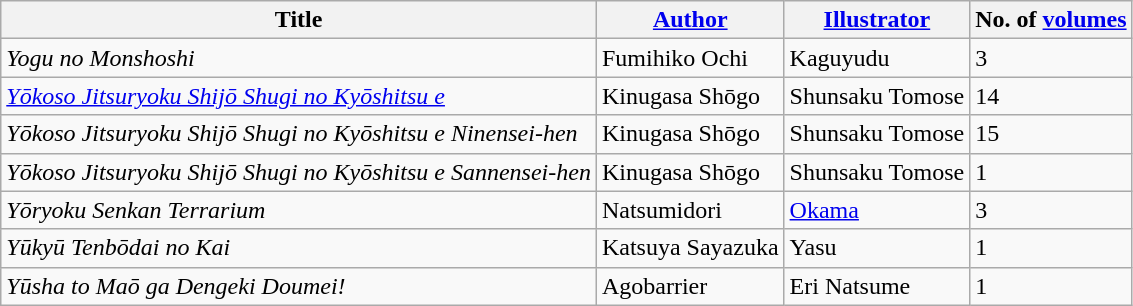<table class="wikitable">
<tr>
<th scope="col">Title</th>
<th scope="col"><a href='#'>Author</a></th>
<th scope="col"><a href='#'>Illustrator</a></th>
<th scope="col">No. of <a href='#'>volumes</a></th>
</tr>
<tr>
<td><em>Yogu no Monshoshi</em></td>
<td>Fumihiko Ochi</td>
<td>Kaguyudu</td>
<td>3</td>
</tr>
<tr>
<td><em><a href='#'>Yōkoso Jitsuryoku Shijō Shugi no Kyōshitsu e</a></em></td>
<td>Kinugasa Shōgo</td>
<td>Shunsaku Tomose</td>
<td>14</td>
</tr>
<tr>
<td><em>Yōkoso Jitsuryoku Shijō Shugi no Kyōshitsu e Ninensei-hen</em></td>
<td>Kinugasa Shōgo</td>
<td>Shunsaku Tomose</td>
<td>15</td>
</tr>
<tr>
<td><em>Yōkoso Jitsuryoku Shijō Shugi no Kyōshitsu e Sannensei-hen</em></td>
<td>Kinugasa Shōgo</td>
<td>Shunsaku Tomose</td>
<td>1</td>
</tr>
<tr>
<td><em>Yōryoku Senkan Terrarium</em></td>
<td>Natsumidori</td>
<td><a href='#'>Okama</a></td>
<td>3</td>
</tr>
<tr>
<td><em>Yūkyū Tenbōdai no Kai</em></td>
<td>Katsuya Sayazuka</td>
<td>Yasu</td>
<td>1</td>
</tr>
<tr>
<td><em>Yūsha to Maō ga Dengeki Doumei!</em></td>
<td>Agobarrier</td>
<td>Eri Natsume</td>
<td>1</td>
</tr>
</table>
